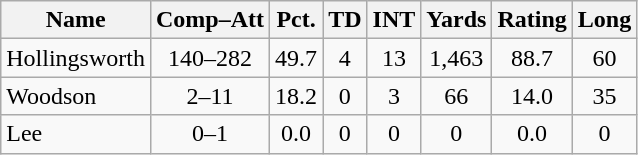<table class="wikitable" border="1" style="text-align:center;">
<tr>
<th>Name</th>
<th>Comp–Att</th>
<th>Pct.</th>
<th>TD</th>
<th>INT</th>
<th>Yards</th>
<th>Rating</th>
<th>Long</th>
</tr>
<tr>
<td align=left>Hollingsworth</td>
<td>140–282</td>
<td>49.7</td>
<td>4</td>
<td>13</td>
<td>1,463</td>
<td>88.7</td>
<td>60</td>
</tr>
<tr>
<td align=left>Woodson</td>
<td>2–11</td>
<td>18.2</td>
<td>0</td>
<td>3</td>
<td>66</td>
<td>14.0</td>
<td>35</td>
</tr>
<tr>
<td align=left>Lee</td>
<td>0–1</td>
<td>0.0</td>
<td>0</td>
<td>0</td>
<td>0</td>
<td>0.0</td>
<td>0</td>
</tr>
</table>
